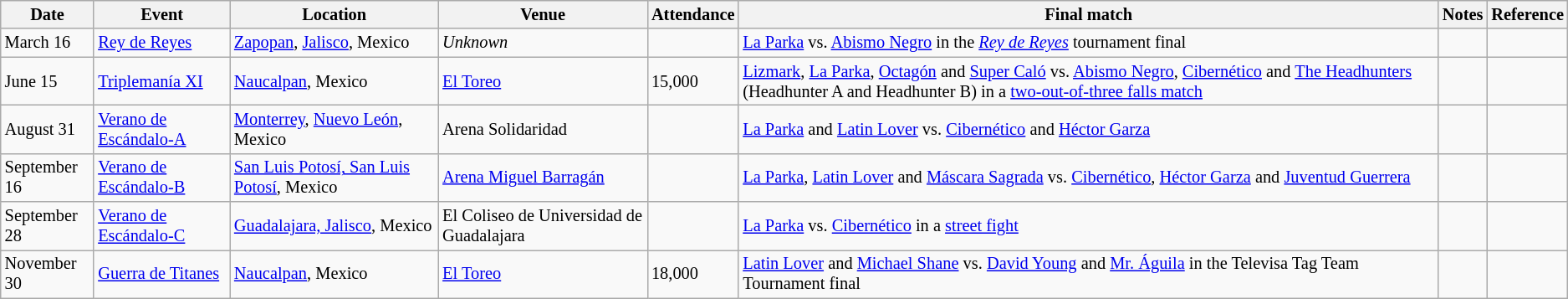<table class="wikitable" style="font-size:85%;">
<tr>
<th>Date</th>
<th>Event</th>
<th>Location</th>
<th>Venue</th>
<th>Attendance</th>
<th>Final match</th>
<th>Notes</th>
<th>Reference</th>
</tr>
<tr>
<td>March 16</td>
<td><a href='#'>Rey de Reyes</a></td>
<td><a href='#'>Zapopan</a>, <a href='#'>Jalisco</a>, Mexico</td>
<td><em>Unknown</em></td>
<td></td>
<td><a href='#'>La Parka</a> vs. <a href='#'>Abismo Negro</a> in the <em><a href='#'>Rey de Reyes</a></em> tournament final</td>
<td></td>
<td></td>
</tr>
<tr>
<td>June 15</td>
<td><a href='#'>Triplemanía XI</a></td>
<td><a href='#'>Naucalpan</a>, Mexico</td>
<td><a href='#'>El Toreo</a></td>
<td>15,000</td>
<td><a href='#'>Lizmark</a>, <a href='#'>La Parka</a>, <a href='#'>Octagón</a> and <a href='#'>Super Caló</a> vs. <a href='#'>Abismo Negro</a>, <a href='#'>Cibernético</a> and <a href='#'>The Headhunters</a> (Headhunter A and Headhunter B) in a <a href='#'>two-out-of-three falls match</a></td>
<td></td>
<td></td>
</tr>
<tr>
<td>August 31</td>
<td><a href='#'>Verano de Escándalo-A</a></td>
<td><a href='#'>Monterrey</a>, <a href='#'>Nuevo León</a>, Mexico</td>
<td>Arena Solidaridad</td>
<td></td>
<td><a href='#'>La Parka</a> and <a href='#'>Latin Lover</a> vs. <a href='#'>Cibernético</a> and <a href='#'>Héctor Garza</a></td>
<td></td>
<td></td>
</tr>
<tr>
<td>September 16</td>
<td><a href='#'>Verano de Escándalo-B</a></td>
<td><a href='#'>San Luis Potosí, San Luis Potosí</a>, Mexico</td>
<td><a href='#'>Arena Miguel Barragán</a></td>
<td></td>
<td><a href='#'>La Parka</a>, <a href='#'>Latin Lover</a> and <a href='#'>Máscara Sagrada</a> vs. <a href='#'>Cibernético</a>, <a href='#'>Héctor Garza</a> and <a href='#'>Juventud Guerrera</a></td>
<td></td>
<td></td>
</tr>
<tr>
<td>September 28</td>
<td><a href='#'>Verano de Escándalo-C</a></td>
<td><a href='#'>Guadalajara, Jalisco</a>, Mexico</td>
<td>El Coliseo de Universidad de Guadalajara</td>
<td></td>
<td><a href='#'>La Parka</a> vs. <a href='#'>Cibernético</a> in a <a href='#'>street fight</a></td>
<td></td>
<td></td>
</tr>
<tr>
<td>November 30</td>
<td><a href='#'>Guerra de Titanes</a></td>
<td><a href='#'>Naucalpan</a>, Mexico</td>
<td><a href='#'>El Toreo</a></td>
<td>18,000</td>
<td><a href='#'>Latin Lover</a> and <a href='#'>Michael Shane</a> vs. <a href='#'>David Young</a> and <a href='#'>Mr. Águila</a> in the Televisa Tag Team Tournament final</td>
<td></td>
<td></td>
</tr>
</table>
